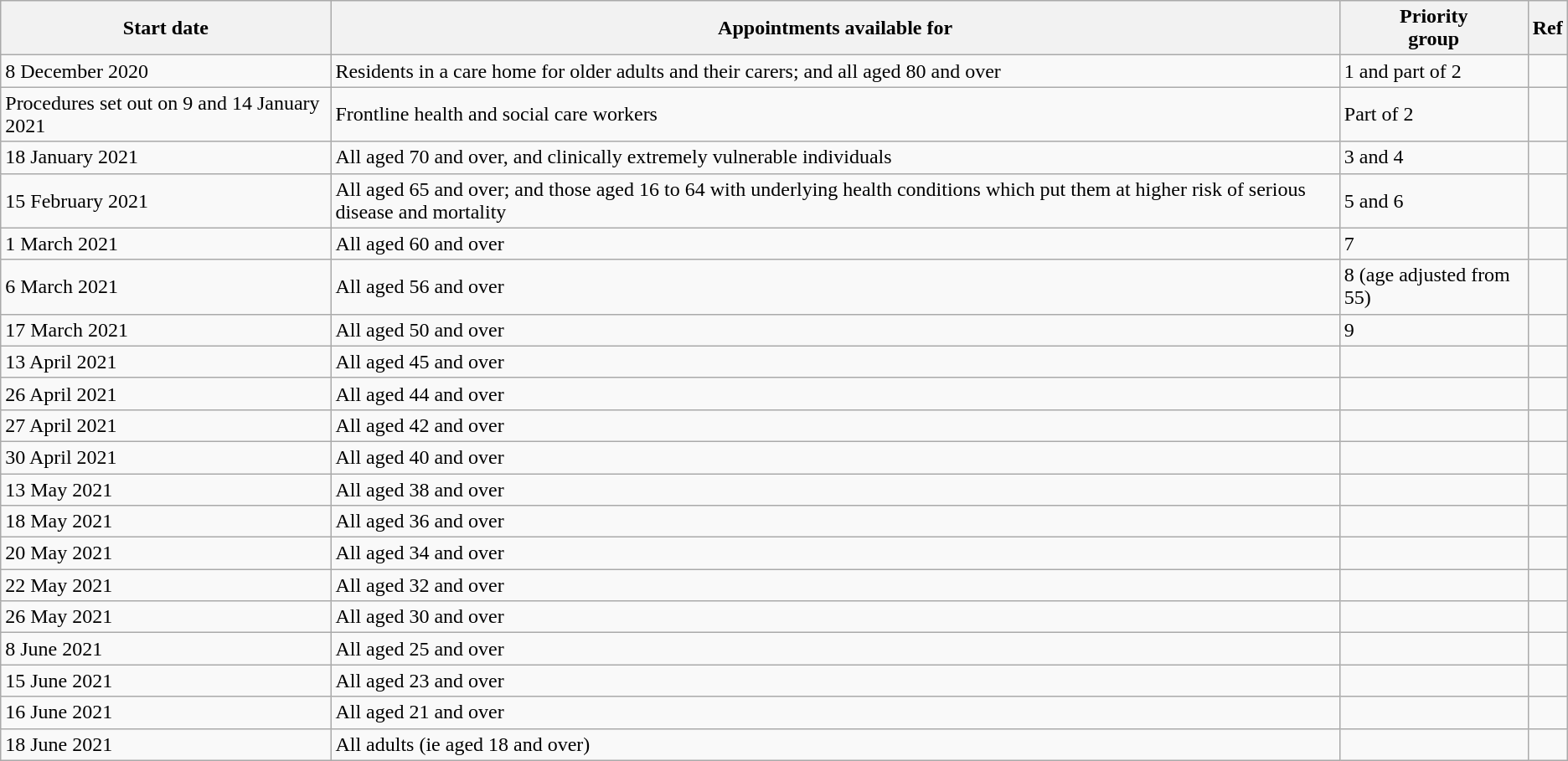<table class="wikitable">
<tr>
<th>Start date</th>
<th>Appointments available for</th>
<th>Priority<br>group</th>
<th>Ref</th>
</tr>
<tr>
<td>8 December 2020</td>
<td>Residents in a care home for older adults and their carers; and all aged 80 and over</td>
<td>1 and part of 2</td>
<td></td>
</tr>
<tr>
<td>Procedures set out on 9 and 14 January 2021</td>
<td>Frontline health and social care workers</td>
<td>Part of 2</td>
<td></td>
</tr>
<tr>
<td>18 January 2021</td>
<td>All aged 70 and over, and clinically extremely vulnerable individuals</td>
<td>3 and 4</td>
<td></td>
</tr>
<tr>
<td>15 February 2021</td>
<td>All aged 65 and over; and those aged 16 to 64 with underlying health conditions which put them at higher risk of serious disease and mortality</td>
<td>5 and 6</td>
<td></td>
</tr>
<tr>
<td>1 March 2021</td>
<td>All aged 60 and over</td>
<td>7</td>
<td></td>
</tr>
<tr>
<td>6 March 2021</td>
<td>All aged 56 and over</td>
<td>8 (age adjusted from 55)</td>
<td></td>
</tr>
<tr>
<td>17 March 2021</td>
<td>All aged 50 and over</td>
<td>9</td>
<td></td>
</tr>
<tr>
<td>13 April 2021</td>
<td>All aged 45 and over</td>
<td></td>
<td></td>
</tr>
<tr>
<td>26 April 2021</td>
<td>All aged 44 and over</td>
<td></td>
<td></td>
</tr>
<tr>
<td>27 April 2021</td>
<td>All aged 42 and over</td>
<td></td>
<td></td>
</tr>
<tr>
<td>30 April 2021</td>
<td>All aged 40 and over</td>
<td></td>
<td></td>
</tr>
<tr>
<td>13 May 2021</td>
<td>All aged 38 and over</td>
<td></td>
<td></td>
</tr>
<tr>
<td>18 May 2021</td>
<td>All aged 36 and over</td>
<td></td>
<td></td>
</tr>
<tr>
<td>20 May 2021</td>
<td>All aged 34 and over</td>
<td></td>
<td></td>
</tr>
<tr>
<td>22 May 2021</td>
<td>All aged 32 and over</td>
<td></td>
<td></td>
</tr>
<tr>
<td>26 May 2021</td>
<td>All aged 30 and over</td>
<td></td>
<td></td>
</tr>
<tr>
<td>8 June 2021</td>
<td>All aged 25 and over</td>
<td></td>
<td></td>
</tr>
<tr>
<td>15 June 2021</td>
<td>All aged 23 and over</td>
<td></td>
<td></td>
</tr>
<tr>
<td>16 June 2021</td>
<td>All aged 21 and over</td>
<td></td>
<td></td>
</tr>
<tr>
<td>18 June 2021</td>
<td>All adults (ie aged 18 and over)</td>
<td></td>
<td></td>
</tr>
</table>
